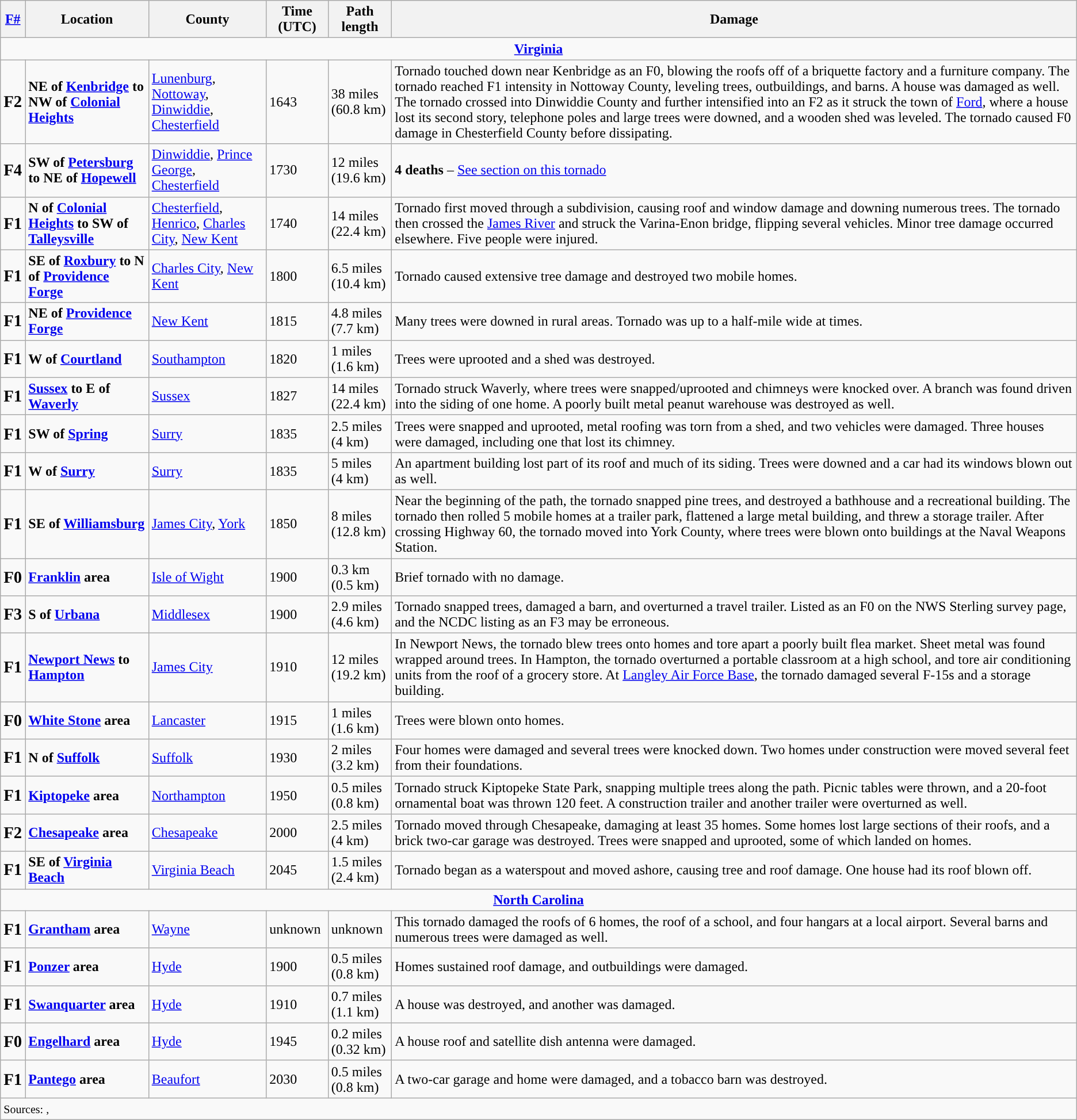<table class="wikitable">
<tr>
<th><strong><a href='#'>F#</a></strong></th>
<th><strong>Location</strong></th>
<th><strong>County</strong></th>
<th><strong>Time (UTC)</strong></th>
<th><strong>Path length</strong></th>
<th><strong>Damage</strong></th>
</tr>
<tr>
<td colspan="7" align=center><strong><a href='#'>Virginia</a></strong></td>
</tr>
<tr>
<td><big><strong>F2</strong></big></td>
<td><strong>NE of <a href='#'>Kenbridge</a> to NW of <a href='#'>Colonial Heights</a></strong></td>
<td><a href='#'>Lunenburg</a>, <a href='#'>Nottoway</a>, <a href='#'>Dinwiddie</a>, <a href='#'>Chesterfield</a></td>
<td>1643</td>
<td>38 miles<br>(60.8 km)</td>
<td>Tornado touched down near Kenbridge as an F0, blowing the roofs off of a briquette factory and a furniture company. The tornado reached F1 intensity in Nottoway County, leveling trees, outbuildings, and barns. A house was damaged as well. The tornado crossed into Dinwiddie County and further intensified into an F2 as it struck the town of <a href='#'>Ford</a>, where a house lost its second story, telephone poles and large trees were downed, and a wooden shed was leveled. The tornado caused F0 damage in Chesterfield County before dissipating.</td>
</tr>
<tr>
<td><big><strong>F4</strong></big></td>
<td><strong>SW of <a href='#'>Petersburg</a> to NE of <a href='#'>Hopewell</a></strong></td>
<td><a href='#'>Dinwiddie</a>, <a href='#'>Prince George</a>, <a href='#'>Chesterfield</a></td>
<td>1730</td>
<td>12 miles<br>(19.6 km)</td>
<td><strong>4 deaths</strong> – <a href='#'>See section on this tornado</a></td>
</tr>
<tr>
<td><big><strong>F1</strong></big></td>
<td><strong>N of <a href='#'>Colonial Heights</a> to SW of <a href='#'>Talleysville</a></strong></td>
<td><a href='#'>Chesterfield</a>, <a href='#'>Henrico</a>, <a href='#'>Charles City</a>, <a href='#'>New Kent</a></td>
<td>1740</td>
<td>14 miles<br>(22.4 km)</td>
<td>Tornado first moved through a subdivision, causing roof and window damage and downing numerous trees. The tornado then crossed the <a href='#'>James River</a> and struck the Varina-Enon bridge, flipping several vehicles. Minor tree damage occurred elsewhere. Five people were injured.</td>
</tr>
<tr>
<td><big><strong>F1</strong></big></td>
<td><strong>SE of <a href='#'>Roxbury</a> to N of <a href='#'>Providence Forge</a></strong></td>
<td><a href='#'>Charles City</a>, <a href='#'>New Kent</a></td>
<td>1800</td>
<td>6.5 miles<br>(10.4 km)</td>
<td>Tornado caused extensive tree damage and destroyed two mobile homes.</td>
</tr>
<tr>
<td><big><strong>F1</strong></big></td>
<td><strong>NE of <a href='#'>Providence Forge</a></strong></td>
<td><a href='#'>New Kent</a></td>
<td>1815</td>
<td>4.8 miles<br>(7.7 km)</td>
<td>Many trees were downed in rural areas. Tornado was up to a half-mile wide at times.</td>
</tr>
<tr>
<td><big><strong>F1</strong></big></td>
<td><strong>W of <a href='#'>Courtland</a></strong></td>
<td><a href='#'>Southampton</a></td>
<td>1820</td>
<td>1 miles<br>(1.6 km)</td>
<td>Trees were uprooted and a shed was destroyed.</td>
</tr>
<tr>
<td><big><strong>F1</strong></big></td>
<td><strong><a href='#'>Sussex</a> to E of <a href='#'>Waverly</a></strong></td>
<td><a href='#'>Sussex</a></td>
<td>1827</td>
<td>14 miles<br>(22.4 km)</td>
<td>Tornado struck Waverly, where trees were snapped/uprooted and chimneys were knocked over. A branch was found driven into the siding of one home. A poorly built metal peanut warehouse was destroyed as well.</td>
</tr>
<tr>
<td><big><strong>F1</strong></big></td>
<td><strong>SW of <a href='#'>Spring</a></strong></td>
<td><a href='#'>Surry</a></td>
<td>1835</td>
<td>2.5 miles<br>(4 km)</td>
<td>Trees were snapped and uprooted, metal roofing was torn from a shed, and two vehicles were damaged. Three houses were damaged, including one that lost its chimney.</td>
</tr>
<tr>
<td><big><strong>F1</strong></big></td>
<td><strong>W of <a href='#'>Surry</a></strong></td>
<td><a href='#'>Surry</a></td>
<td>1835</td>
<td>5 miles<br>(4 km)</td>
<td>An apartment building lost part of its roof and much of its siding. Trees were downed and a car had its windows blown out as well.</td>
</tr>
<tr>
<td><big><strong>F1</strong></big></td>
<td><strong>SE of <a href='#'>Williamsburg</a></strong></td>
<td><a href='#'>James City</a>, <a href='#'>York</a></td>
<td>1850</td>
<td>8 miles<br>(12.8 km)</td>
<td>Near the beginning of the path, the tornado snapped pine trees, and destroyed a bathhouse and a recreational building. The tornado then rolled 5 mobile homes at a trailer park, flattened a large metal building, and threw a storage trailer. After crossing Highway 60, the tornado moved into York County, where trees were blown onto buildings at the Naval Weapons Station.</td>
</tr>
<tr>
<td><big><strong>F0</strong></big></td>
<td><strong><a href='#'>Franklin</a> area</strong></td>
<td><a href='#'>Isle of Wight</a></td>
<td>1900</td>
<td>0.3 km<br>(0.5 km)</td>
<td>Brief tornado with no damage.</td>
</tr>
<tr>
<td><big><strong>F3</strong></big></td>
<td><strong>S of <a href='#'>Urbana</a></strong></td>
<td><a href='#'>Middlesex</a></td>
<td>1900</td>
<td>2.9 miles<br>(4.6 km)</td>
<td>Tornado snapped trees, damaged a barn, and overturned a travel trailer. Listed as an F0 on the NWS Sterling survey page, and the NCDC listing as an F3 may be erroneous.</td>
</tr>
<tr>
<td><big><strong>F1</strong></big></td>
<td><strong><a href='#'>Newport News</a> to <a href='#'>Hampton</a></strong></td>
<td><a href='#'>James City</a></td>
<td>1910</td>
<td>12 miles<br>(19.2 km)</td>
<td>In Newport News, the tornado blew trees onto homes and tore apart a poorly built flea market. Sheet metal was found wrapped around trees. In Hampton, the tornado overturned a portable classroom at a high school, and tore air conditioning units from the roof of a grocery store. At <a href='#'>Langley Air Force Base</a>, the tornado damaged several F-15s and a storage building.</td>
</tr>
<tr>
<td><big><strong>F0</strong></big></td>
<td><strong><a href='#'>White Stone</a> area</strong></td>
<td><a href='#'>Lancaster</a></td>
<td>1915</td>
<td>1 miles<br>(1.6 km)</td>
<td>Trees were blown onto homes.</td>
</tr>
<tr>
<td><big><strong>F1</strong></big></td>
<td><strong>N of <a href='#'>Suffolk</a></strong></td>
<td><a href='#'>Suffolk</a></td>
<td>1930</td>
<td>2 miles<br>(3.2 km)</td>
<td>Four homes were damaged and several trees were knocked down. Two homes under construction were moved several feet from their foundations.</td>
</tr>
<tr>
<td><big><strong>F1</strong></big></td>
<td><strong><a href='#'>Kiptopeke</a> area</strong></td>
<td><a href='#'>Northampton</a></td>
<td>1950</td>
<td>0.5 miles<br>(0.8 km)</td>
<td>Tornado struck Kiptopeke State Park, snapping multiple trees along the path. Picnic tables were thrown, and a 20-foot ornamental boat was thrown 120 feet. A construction trailer and another trailer were overturned as well.</td>
</tr>
<tr>
<td><big><strong>F2</strong></big></td>
<td><strong><a href='#'>Chesapeake</a> area</strong></td>
<td><a href='#'>Chesapeake</a></td>
<td>2000</td>
<td>2.5 miles<br>(4 km)</td>
<td>Tornado moved through Chesapeake, damaging at least 35 homes. Some homes lost large sections of their roofs, and a brick two-car garage was destroyed. Trees were snapped and uprooted, some of which landed on homes.</td>
</tr>
<tr>
<td><big><strong>F1</strong></big></td>
<td><strong>SE of <a href='#'>Virginia Beach</a></strong></td>
<td><a href='#'>Virginia Beach</a></td>
<td>2045</td>
<td>1.5 miles<br>(2.4 km)</td>
<td>Tornado began as a waterspout and moved ashore, causing tree and roof damage. One house had its roof blown off.</td>
</tr>
<tr>
<td colspan="7" align=center><strong><a href='#'>North Carolina</a></strong></td>
</tr>
<tr>
<td><big><strong>F1</strong></big></td>
<td><strong><a href='#'>Grantham</a> area</strong></td>
<td><a href='#'>Wayne</a></td>
<td>unknown</td>
<td>unknown</td>
<td>This tornado damaged the roofs of 6 homes, the roof of a school, and four hangars at a local airport. Several barns and numerous trees were damaged as well.</td>
</tr>
<tr>
<td><big><strong>F1</strong></big></td>
<td><strong><a href='#'>Ponzer</a> area</strong></td>
<td><a href='#'>Hyde</a></td>
<td>1900</td>
<td>0.5 miles<br>(0.8 km)</td>
<td>Homes sustained roof damage, and outbuildings were damaged.</td>
</tr>
<tr>
<td><big><strong>F1</strong></big></td>
<td><strong><a href='#'>Swanquarter</a> area</strong></td>
<td><a href='#'>Hyde</a></td>
<td>1910</td>
<td>0.7 miles<br>(1.1 km)</td>
<td>A house was destroyed, and another was damaged.</td>
</tr>
<tr>
<td><big><strong>F0</strong></big></td>
<td><strong><a href='#'>Engelhard</a> area</strong></td>
<td><a href='#'>Hyde</a></td>
<td>1945</td>
<td>0.2 miles<br>(0.32 km)</td>
<td>A house roof and satellite dish antenna were damaged.</td>
</tr>
<tr>
<td><big><strong>F1</strong></big></td>
<td><strong><a href='#'>Pantego</a> area</strong></td>
<td><a href='#'>Beaufort</a></td>
<td>2030</td>
<td>0.5 miles<br>(0.8 km)</td>
<td>A two-car garage and home were damaged, and a tobacco barn was destroyed.</td>
</tr>
<tr>
<td colspan="7"><small>Sources: ,  </small></td>
</tr>
</table>
